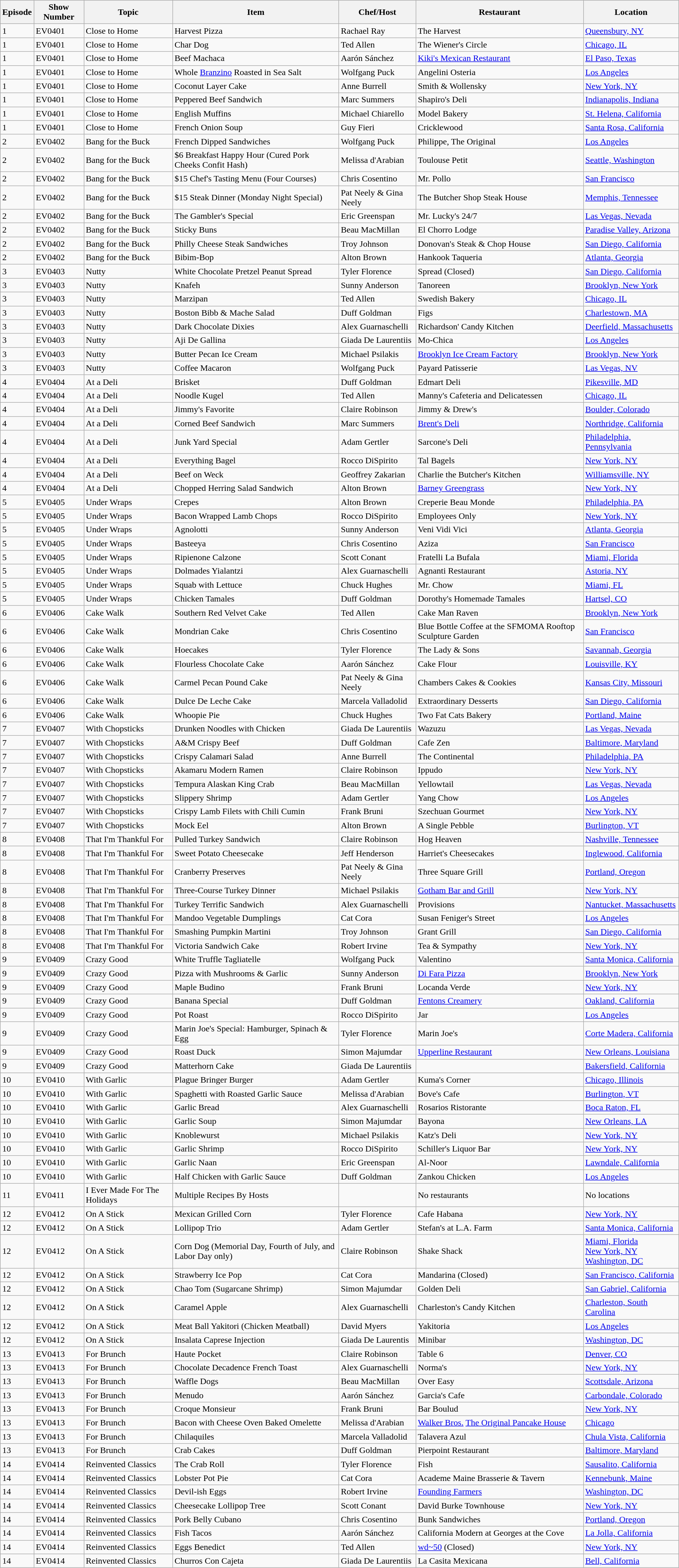<table class="wikitable sortable">
<tr>
<th>Episode</th>
<th>Show Number</th>
<th>Topic</th>
<th>Item</th>
<th>Chef/Host</th>
<th>Restaurant</th>
<th>Location</th>
</tr>
<tr>
<td>1</td>
<td>EV0401</td>
<td>Close to Home</td>
<td>Harvest Pizza</td>
<td>Rachael Ray</td>
<td>The Harvest</td>
<td><a href='#'>Queensbury, NY</a></td>
</tr>
<tr>
<td>1</td>
<td>EV0401</td>
<td>Close to Home</td>
<td>Char Dog</td>
<td>Ted Allen</td>
<td>The Wiener's Circle</td>
<td><a href='#'>Chicago, IL</a></td>
</tr>
<tr>
<td>1</td>
<td>EV0401</td>
<td>Close to Home</td>
<td>Beef Machaca</td>
<td>Aarón Sánchez</td>
<td><a href='#'>Kiki's Mexican Restaurant</a></td>
<td><a href='#'>El Paso, Texas</a></td>
</tr>
<tr>
<td>1</td>
<td>EV0401</td>
<td>Close to Home</td>
<td>Whole <a href='#'>Branzino</a> Roasted in Sea Salt</td>
<td>Wolfgang Puck</td>
<td>Angelini Osteria</td>
<td><a href='#'>Los Angeles</a></td>
</tr>
<tr>
<td>1</td>
<td>EV0401</td>
<td>Close to Home</td>
<td>Coconut Layer Cake</td>
<td>Anne Burrell</td>
<td>Smith & Wollensky</td>
<td><a href='#'>New York, NY</a></td>
</tr>
<tr>
<td>1</td>
<td>EV0401</td>
<td>Close to Home</td>
<td>Peppered Beef Sandwich</td>
<td>Marc Summers</td>
<td>Shapiro's Deli</td>
<td><a href='#'>Indianapolis, Indiana</a></td>
</tr>
<tr>
<td>1</td>
<td>EV0401</td>
<td>Close to Home</td>
<td>English Muffins</td>
<td>Michael Chiarello</td>
<td>Model Bakery</td>
<td><a href='#'>St. Helena, California</a></td>
</tr>
<tr>
<td>1</td>
<td>EV0401</td>
<td>Close to Home</td>
<td>French Onion Soup</td>
<td>Guy Fieri</td>
<td>Cricklewood</td>
<td><a href='#'>Santa Rosa, California</a></td>
</tr>
<tr>
<td>2</td>
<td>EV0402</td>
<td>Bang for the Buck</td>
<td>French Dipped Sandwiches</td>
<td>Wolfgang Puck</td>
<td>Philippe, The Original</td>
<td><a href='#'>Los Angeles</a></td>
</tr>
<tr>
<td>2</td>
<td>EV0402</td>
<td>Bang for the Buck</td>
<td>$6 Breakfast Happy Hour (Cured Pork Cheeks Confit Hash)</td>
<td>Melissa d'Arabian</td>
<td>Toulouse Petit</td>
<td><a href='#'>Seattle, Washington</a></td>
</tr>
<tr>
<td>2</td>
<td>EV0402</td>
<td>Bang for the Buck</td>
<td>$15 Chef's Tasting Menu (Four Courses)</td>
<td>Chris Cosentino</td>
<td>Mr. Pollo</td>
<td><a href='#'>San Francisco</a></td>
</tr>
<tr>
<td>2</td>
<td>EV0402</td>
<td>Bang for the Buck</td>
<td>$15 Steak Dinner (Monday Night Special)</td>
<td>Pat Neely & Gina Neely</td>
<td>The Butcher Shop Steak House</td>
<td><a href='#'>Memphis, Tennessee</a></td>
</tr>
<tr>
<td>2</td>
<td>EV0402</td>
<td>Bang for the Buck</td>
<td>The Gambler's Special</td>
<td>Eric Greenspan</td>
<td>Mr. Lucky's 24/7</td>
<td><a href='#'>Las Vegas, Nevada</a></td>
</tr>
<tr>
<td>2</td>
<td>EV0402</td>
<td>Bang for the Buck</td>
<td>Sticky Buns</td>
<td>Beau MacMillan</td>
<td>El Chorro Lodge</td>
<td><a href='#'>Paradise Valley, Arizona</a></td>
</tr>
<tr>
<td>2</td>
<td>EV0402</td>
<td>Bang for the Buck</td>
<td>Philly Cheese Steak Sandwiches</td>
<td>Troy Johnson</td>
<td>Donovan's Steak & Chop House</td>
<td><a href='#'>San Diego, California</a></td>
</tr>
<tr>
<td>2</td>
<td>EV0402</td>
<td>Bang for the Buck</td>
<td>Bibim-Bop</td>
<td>Alton Brown</td>
<td>Hankook Taqueria</td>
<td><a href='#'>Atlanta, Georgia</a></td>
</tr>
<tr>
<td>3</td>
<td>EV0403</td>
<td>Nutty</td>
<td>White Chocolate Pretzel Peanut Spread</td>
<td>Tyler Florence</td>
<td>Spread (Closed)</td>
<td><a href='#'>San Diego, California</a></td>
</tr>
<tr>
<td>3</td>
<td>EV0403</td>
<td>Nutty</td>
<td>Knafeh</td>
<td>Sunny Anderson</td>
<td>Tanoreen</td>
<td><a href='#'>Brooklyn, New York</a></td>
</tr>
<tr>
<td>3</td>
<td>EV0403</td>
<td>Nutty</td>
<td>Marzipan</td>
<td>Ted Allen</td>
<td>Swedish Bakery</td>
<td><a href='#'>Chicago, IL</a></td>
</tr>
<tr>
<td>3</td>
<td>EV0403</td>
<td>Nutty</td>
<td>Boston Bibb & Mache Salad</td>
<td>Duff Goldman</td>
<td>Figs</td>
<td><a href='#'>Charlestown, MA</a></td>
</tr>
<tr>
<td>3</td>
<td>EV0403</td>
<td>Nutty</td>
<td>Dark Chocolate Dixies</td>
<td>Alex Guarnaschelli</td>
<td>Richardson' Candy Kitchen</td>
<td><a href='#'>Deerfield, Massachusetts</a></td>
</tr>
<tr>
<td>3</td>
<td>EV0403</td>
<td>Nutty</td>
<td>Aji De Gallina</td>
<td>Giada De Laurentiis</td>
<td>Mo-Chica</td>
<td><a href='#'>Los Angeles</a></td>
</tr>
<tr>
<td>3</td>
<td>EV0403</td>
<td>Nutty</td>
<td>Butter Pecan Ice Cream</td>
<td>Michael Psilakis</td>
<td><a href='#'>Brooklyn Ice Cream Factory</a></td>
<td><a href='#'>Brooklyn, New York</a></td>
</tr>
<tr>
<td>3</td>
<td>EV0403</td>
<td>Nutty</td>
<td>Coffee Macaron</td>
<td>Wolfgang Puck</td>
<td>Payard Patisserie</td>
<td><a href='#'>Las Vegas, NV</a></td>
</tr>
<tr>
<td>4</td>
<td>EV0404</td>
<td>At a Deli</td>
<td>Brisket</td>
<td>Duff Goldman</td>
<td>Edmart Deli</td>
<td><a href='#'>Pikesville, MD</a></td>
</tr>
<tr>
<td>4</td>
<td>EV0404</td>
<td>At a Deli</td>
<td>Noodle Kugel</td>
<td>Ted Allen</td>
<td>Manny's Cafeteria and Delicatessen</td>
<td><a href='#'>Chicago, IL</a></td>
</tr>
<tr>
<td>4</td>
<td>EV0404</td>
<td>At a Deli</td>
<td>Jimmy's Favorite</td>
<td>Claire Robinson</td>
<td>Jimmy & Drew's</td>
<td><a href='#'>Boulder, Colorado</a></td>
</tr>
<tr>
<td>4</td>
<td>EV0404</td>
<td>At a Deli</td>
<td>Corned Beef Sandwich</td>
<td>Marc Summers</td>
<td><a href='#'>Brent's Deli</a></td>
<td><a href='#'>Northridge, California</a></td>
</tr>
<tr>
<td>4</td>
<td>EV0404</td>
<td>At a Deli</td>
<td>Junk Yard Special</td>
<td>Adam Gertler</td>
<td>Sarcone's Deli</td>
<td><a href='#'>Philadelphia, Pennsylvania</a></td>
</tr>
<tr>
<td>4</td>
<td>EV0404</td>
<td>At a Deli</td>
<td>Everything Bagel</td>
<td>Rocco DiSpirito</td>
<td>Tal Bagels</td>
<td><a href='#'>New York, NY</a></td>
</tr>
<tr>
<td>4</td>
<td>EV0404</td>
<td>At a Deli</td>
<td>Beef on Weck</td>
<td>Geoffrey Zakarian</td>
<td>Charlie the Butcher's Kitchen</td>
<td><a href='#'>Williamsville, NY</a></td>
</tr>
<tr>
<td>4</td>
<td>EV0404</td>
<td>At a Deli</td>
<td>Chopped Herring Salad Sandwich</td>
<td>Alton Brown</td>
<td><a href='#'>Barney Greengrass</a></td>
<td><a href='#'>New York, NY</a></td>
</tr>
<tr>
<td>5</td>
<td>EV0405</td>
<td>Under Wraps</td>
<td>Crepes</td>
<td>Alton Brown</td>
<td>Creperie Beau Monde</td>
<td><a href='#'>Philadelphia, PA</a></td>
</tr>
<tr>
<td>5</td>
<td>EV0405</td>
<td>Under Wraps</td>
<td>Bacon Wrapped Lamb Chops</td>
<td>Rocco DiSpirito</td>
<td>Employees Only</td>
<td><a href='#'>New York, NY</a></td>
</tr>
<tr>
<td>5</td>
<td>EV0405</td>
<td>Under Wraps</td>
<td>Agnolotti</td>
<td>Sunny Anderson</td>
<td>Veni Vidi Vici</td>
<td><a href='#'>Atlanta, Georgia</a></td>
</tr>
<tr>
<td>5</td>
<td>EV0405</td>
<td>Under Wraps</td>
<td>Basteeya</td>
<td>Chris Cosentino</td>
<td>Aziza</td>
<td><a href='#'>San Francisco</a></td>
</tr>
<tr>
<td>5</td>
<td>EV0405</td>
<td>Under Wraps</td>
<td>Ripienone Calzone</td>
<td>Scott Conant</td>
<td>Fratelli La Bufala</td>
<td><a href='#'>Miami, Florida</a></td>
</tr>
<tr>
<td>5</td>
<td>EV0405</td>
<td>Under Wraps</td>
<td>Dolmades Yialantzi</td>
<td>Alex Guarnaschelli</td>
<td>Agnanti Restaurant</td>
<td><a href='#'>Astoria, NY</a></td>
</tr>
<tr>
<td>5</td>
<td>EV0405</td>
<td>Under Wraps</td>
<td>Squab with Lettuce</td>
<td>Chuck Hughes</td>
<td>Mr. Chow</td>
<td><a href='#'>Miami, FL</a></td>
</tr>
<tr>
<td>5</td>
<td>EV0405</td>
<td>Under Wraps</td>
<td>Chicken Tamales</td>
<td>Duff Goldman</td>
<td>Dorothy's Homemade Tamales</td>
<td><a href='#'>Hartsel, CO</a></td>
</tr>
<tr>
<td>6</td>
<td>EV0406</td>
<td>Cake Walk</td>
<td>Southern Red Velvet Cake</td>
<td>Ted Allen</td>
<td>Cake Man Raven</td>
<td><a href='#'>Brooklyn, New York</a></td>
</tr>
<tr>
<td>6</td>
<td>EV0406</td>
<td>Cake Walk</td>
<td>Mondrian Cake</td>
<td>Chris Cosentino</td>
<td>Blue Bottle Coffee at the SFMOMA Rooftop Sculpture Garden</td>
<td><a href='#'>San Francisco</a></td>
</tr>
<tr>
<td>6</td>
<td>EV0406</td>
<td>Cake Walk</td>
<td>Hoecakes</td>
<td>Tyler Florence</td>
<td>The Lady & Sons</td>
<td><a href='#'>Savannah, Georgia</a></td>
</tr>
<tr>
<td>6</td>
<td>EV0406</td>
<td>Cake Walk</td>
<td>Flourless Chocolate Cake</td>
<td>Aarón Sánchez</td>
<td>Cake Flour</td>
<td><a href='#'>Louisville, KY</a></td>
</tr>
<tr>
<td>6</td>
<td>EV0406</td>
<td>Cake Walk</td>
<td>Carmel Pecan Pound Cake</td>
<td>Pat Neely & Gina Neely</td>
<td>Chambers Cakes & Cookies</td>
<td><a href='#'>Kansas City, Missouri</a></td>
</tr>
<tr>
<td>6</td>
<td>EV0406</td>
<td>Cake Walk</td>
<td>Dulce De Leche Cake</td>
<td>Marcela Valladolid</td>
<td>Extraordinary Desserts</td>
<td><a href='#'>San Diego, California</a></td>
</tr>
<tr>
<td>6</td>
<td>EV0406</td>
<td>Cake Walk</td>
<td>Whoopie Pie</td>
<td>Chuck Hughes</td>
<td>Two Fat Cats Bakery</td>
<td><a href='#'>Portland, Maine</a></td>
</tr>
<tr>
<td>7</td>
<td>EV0407</td>
<td>With Chopsticks</td>
<td>Drunken Noodles with Chicken</td>
<td>Giada De Laurentiis</td>
<td>Wazuzu</td>
<td><a href='#'>Las Vegas, Nevada</a></td>
</tr>
<tr>
<td>7</td>
<td>EV0407</td>
<td>With Chopsticks</td>
<td>A&M Crispy Beef</td>
<td>Duff Goldman</td>
<td>Cafe Zen</td>
<td><a href='#'>Baltimore, Maryland</a></td>
</tr>
<tr>
<td>7</td>
<td>EV0407</td>
<td>With Chopsticks</td>
<td>Crispy Calamari Salad</td>
<td>Anne Burrell</td>
<td>The Continental</td>
<td><a href='#'>Philadelphia, PA</a></td>
</tr>
<tr>
<td>7</td>
<td>EV0407</td>
<td>With Chopsticks</td>
<td>Akamaru Modern Ramen</td>
<td>Claire Robinson</td>
<td>Ippudo</td>
<td><a href='#'>New York, NY</a></td>
</tr>
<tr>
<td>7</td>
<td>EV0407</td>
<td>With Chopsticks</td>
<td>Tempura Alaskan King Crab</td>
<td>Beau MacMillan</td>
<td>Yellowtail</td>
<td><a href='#'>Las Vegas, Nevada</a></td>
</tr>
<tr>
<td>7</td>
<td>EV0407</td>
<td>With Chopsticks</td>
<td>Slippery Shrimp</td>
<td>Adam Gertler</td>
<td>Yang Chow</td>
<td><a href='#'>Los Angeles</a></td>
</tr>
<tr>
<td>7</td>
<td>EV0407</td>
<td>With Chopsticks</td>
<td>Crispy Lamb Filets with Chili Cumin</td>
<td>Frank Bruni</td>
<td>Szechuan Gourmet</td>
<td><a href='#'>New York, NY</a></td>
</tr>
<tr>
<td>7</td>
<td>EV0407</td>
<td>With Chopsticks</td>
<td>Mock Eel</td>
<td>Alton Brown</td>
<td>A Single Pebble</td>
<td><a href='#'>Burlington, VT</a></td>
</tr>
<tr>
<td>8</td>
<td>EV0408</td>
<td>That I'm Thankful For</td>
<td>Pulled Turkey Sandwich</td>
<td>Claire Robinson</td>
<td>Hog Heaven</td>
<td><a href='#'>Nashville, Tennessee</a></td>
</tr>
<tr>
<td>8</td>
<td>EV0408</td>
<td>That I'm Thankful For</td>
<td>Sweet Potato Cheesecake</td>
<td>Jeff Henderson</td>
<td>Harriet's Cheesecakes</td>
<td><a href='#'>Inglewood, California</a></td>
</tr>
<tr>
<td>8</td>
<td>EV0408</td>
<td>That I'm Thankful For</td>
<td>Cranberry Preserves</td>
<td>Pat Neely & Gina Neely</td>
<td>Three Square Grill</td>
<td><a href='#'>Portland, Oregon</a></td>
</tr>
<tr>
<td>8</td>
<td>EV0408</td>
<td>That I'm Thankful For</td>
<td>Three-Course Turkey Dinner</td>
<td>Michael Psilakis</td>
<td><a href='#'>Gotham Bar and Grill</a></td>
<td><a href='#'>New York, NY</a></td>
</tr>
<tr>
<td>8</td>
<td>EV0408</td>
<td>That I'm Thankful For</td>
<td>Turkey Terrific Sandwich</td>
<td>Alex Guarnaschelli</td>
<td>Provisions</td>
<td><a href='#'>Nantucket, Massachusetts</a></td>
</tr>
<tr>
<td>8</td>
<td>EV0408</td>
<td>That I'm Thankful For</td>
<td>Mandoo Vegetable Dumplings</td>
<td>Cat Cora</td>
<td>Susan Feniger's Street</td>
<td><a href='#'>Los Angeles</a></td>
</tr>
<tr>
<td>8</td>
<td>EV0408</td>
<td>That I'm Thankful For</td>
<td>Smashing Pumpkin Martini</td>
<td>Troy Johnson</td>
<td>Grant Grill</td>
<td><a href='#'>San Diego, California</a></td>
</tr>
<tr>
<td>8</td>
<td>EV0408</td>
<td>That I'm Thankful For</td>
<td>Victoria Sandwich Cake</td>
<td>Robert Irvine</td>
<td>Tea & Sympathy</td>
<td><a href='#'>New York, NY</a></td>
</tr>
<tr>
<td>9</td>
<td>EV0409</td>
<td>Crazy Good</td>
<td>White Truffle Tagliatelle</td>
<td>Wolfgang Puck</td>
<td>Valentino</td>
<td><a href='#'>Santa Monica, California</a></td>
</tr>
<tr>
<td>9</td>
<td>EV0409</td>
<td>Crazy Good</td>
<td>Pizza with Mushrooms & Garlic</td>
<td>Sunny Anderson</td>
<td><a href='#'>Di Fara Pizza</a></td>
<td><a href='#'>Brooklyn, New York</a></td>
</tr>
<tr>
<td>9</td>
<td>EV0409</td>
<td>Crazy Good</td>
<td>Maple Budino</td>
<td>Frank Bruni</td>
<td>Locanda Verde</td>
<td><a href='#'>New York, NY</a></td>
</tr>
<tr>
<td>9</td>
<td>EV0409</td>
<td>Crazy Good</td>
<td>Banana Special</td>
<td>Duff Goldman</td>
<td><a href='#'>Fentons Creamery</a></td>
<td><a href='#'>Oakland, California</a></td>
</tr>
<tr>
<td>9</td>
<td>EV0409</td>
<td>Crazy Good</td>
<td>Pot Roast</td>
<td>Rocco DiSpirito</td>
<td>Jar</td>
<td><a href='#'>Los Angeles</a></td>
</tr>
<tr>
<td>9</td>
<td>EV0409</td>
<td>Crazy Good</td>
<td>Marin Joe's Special: Hamburger, Spinach & Egg</td>
<td>Tyler Florence</td>
<td>Marin Joe's</td>
<td><a href='#'>Corte Madera, California</a></td>
</tr>
<tr>
<td>9</td>
<td>EV0409</td>
<td>Crazy Good</td>
<td>Roast Duck</td>
<td>Simon Majumdar</td>
<td><a href='#'>Upperline Restaurant</a></td>
<td><a href='#'>New Orleans, Louisiana</a></td>
</tr>
<tr>
<td>9</td>
<td>EV0409</td>
<td>Crazy Good</td>
<td>Matterhorn Cake</td>
<td>Giada De Laurentiis</td>
<td></td>
<td><a href='#'>Bakersfield, California</a></td>
</tr>
<tr>
<td>10</td>
<td>EV0410</td>
<td>With Garlic</td>
<td>Plague Bringer Burger</td>
<td>Adam Gertler</td>
<td>Kuma's Corner</td>
<td><a href='#'>Chicago, Illinois</a></td>
</tr>
<tr>
<td>10</td>
<td>EV0410</td>
<td>With Garlic</td>
<td>Spaghetti with Roasted Garlic Sauce</td>
<td>Melissa d'Arabian</td>
<td>Bove's Cafe</td>
<td><a href='#'>Burlington, VT</a></td>
</tr>
<tr>
<td>10</td>
<td>EV0410</td>
<td>With Garlic</td>
<td>Garlic Bread</td>
<td>Alex Guarnaschelli</td>
<td>Rosarios Ristorante</td>
<td><a href='#'>Boca Raton, FL</a></td>
</tr>
<tr>
<td>10</td>
<td>EV0410</td>
<td>With Garlic</td>
<td>Garlic Soup</td>
<td>Simon Majumdar</td>
<td>Bayona</td>
<td><a href='#'>New Orleans, LA</a></td>
</tr>
<tr>
<td>10</td>
<td>EV0410</td>
<td>With Garlic</td>
<td>Knoblewurst</td>
<td>Michael Psilakis</td>
<td>Katz's Deli</td>
<td><a href='#'>New York, NY</a></td>
</tr>
<tr>
<td>10</td>
<td>EV0410</td>
<td>With Garlic</td>
<td>Garlic Shrimp</td>
<td>Rocco DiSpirito</td>
<td>Schiller's Liquor Bar</td>
<td><a href='#'>New York, NY</a></td>
</tr>
<tr>
<td>10</td>
<td>EV0410</td>
<td>With Garlic</td>
<td>Garlic Naan</td>
<td>Eric Greenspan</td>
<td>Al-Noor</td>
<td><a href='#'>Lawndale, California</a></td>
</tr>
<tr>
<td>10</td>
<td>EV0410</td>
<td>With Garlic</td>
<td>Half Chicken with Garlic Sauce</td>
<td>Duff Goldman</td>
<td>Zankou Chicken</td>
<td><a href='#'>Los Angeles</a></td>
</tr>
<tr>
<td>11</td>
<td>EV0411</td>
<td>I Ever Made For The Holidays</td>
<td>Multiple Recipes By Hosts</td>
<td></td>
<td>No restaurants</td>
<td>No locations</td>
</tr>
<tr>
<td>12</td>
<td>EV0412</td>
<td>On A Stick</td>
<td>Mexican Grilled Corn</td>
<td>Tyler Florence</td>
<td>Cafe Habana</td>
<td><a href='#'>New York, NY</a></td>
</tr>
<tr>
<td>12</td>
<td>EV0412</td>
<td>On A Stick</td>
<td>Lollipop Trio</td>
<td>Adam Gertler</td>
<td>Stefan's at L.A. Farm</td>
<td><a href='#'>Santa Monica, California</a></td>
</tr>
<tr>
<td>12</td>
<td>EV0412</td>
<td>On A Stick</td>
<td>Corn Dog (Memorial Day, Fourth of July, and Labor Day only)</td>
<td>Claire Robinson</td>
<td>Shake Shack</td>
<td><a href='#'>Miami, Florida</a><br><a href='#'>New York, NY</a>
<a href='#'>Washington, DC</a></td>
</tr>
<tr>
<td>12</td>
<td>EV0412</td>
<td>On A Stick</td>
<td>Strawberry Ice Pop</td>
<td>Cat Cora</td>
<td>Mandarina (Closed)</td>
<td><a href='#'>San Francisco, California</a></td>
</tr>
<tr>
<td>12</td>
<td>EV0412</td>
<td>On A Stick</td>
<td>Chao Tom (Sugarcane Shrimp)</td>
<td>Simon Majumdar</td>
<td>Golden Deli</td>
<td><a href='#'>San Gabriel, California</a></td>
</tr>
<tr>
<td>12</td>
<td>EV0412</td>
<td>On A Stick</td>
<td>Caramel Apple</td>
<td>Alex Guarnaschelli</td>
<td>Charleston's Candy Kitchen</td>
<td><a href='#'>Charleston, South Carolina</a></td>
</tr>
<tr>
<td>12</td>
<td>EV0412</td>
<td>On A Stick</td>
<td>Meat Ball Yakitori (Chicken Meatball)</td>
<td>David Myers</td>
<td>Yakitoria</td>
<td><a href='#'>Los Angeles</a></td>
</tr>
<tr>
<td>12</td>
<td>EV0412</td>
<td>On A Stick</td>
<td>Insalata Caprese Injection</td>
<td>Giada De Laurentis</td>
<td>Minibar</td>
<td><a href='#'>Washington, DC</a></td>
</tr>
<tr>
<td>13</td>
<td>EV0413</td>
<td>For Brunch</td>
<td>Haute Pocket</td>
<td>Claire Robinson</td>
<td>Table 6</td>
<td><a href='#'>Denver, CO</a></td>
</tr>
<tr>
<td>13</td>
<td>EV0413</td>
<td>For Brunch</td>
<td>Chocolate Decadence French Toast</td>
<td>Alex Guarnaschelli</td>
<td>Norma's</td>
<td><a href='#'>New York, NY</a></td>
</tr>
<tr>
<td>13</td>
<td>EV0413</td>
<td>For Brunch</td>
<td>Waffle Dogs</td>
<td>Beau MacMillan</td>
<td>Over Easy</td>
<td><a href='#'>Scottsdale, Arizona</a></td>
</tr>
<tr>
<td>13</td>
<td>EV0413</td>
<td>For Brunch</td>
<td>Menudo</td>
<td>Aarón Sánchez</td>
<td>Garcia's Cafe</td>
<td><a href='#'>Carbondale, Colorado</a></td>
</tr>
<tr>
<td>13</td>
<td>EV0413</td>
<td>For Brunch</td>
<td>Croque Monsieur</td>
<td>Frank Bruni</td>
<td>Bar Boulud</td>
<td><a href='#'>New York, NY</a></td>
</tr>
<tr>
<td>13</td>
<td>EV0413</td>
<td>For Brunch</td>
<td>Bacon with Cheese Oven Baked Omelette</td>
<td>Melissa d'Arabian</td>
<td><a href='#'>Walker Bros.</a> <a href='#'>The Original Pancake House</a></td>
<td><a href='#'>Chicago</a></td>
</tr>
<tr>
<td>13</td>
<td>EV0413</td>
<td>For Brunch</td>
<td>Chilaquiles</td>
<td>Marcela Valladolid</td>
<td>Talavera Azul</td>
<td><a href='#'>Chula Vista, California</a></td>
</tr>
<tr>
<td>13</td>
<td>EV0413</td>
<td>For Brunch</td>
<td>Crab Cakes</td>
<td>Duff Goldman</td>
<td>Pierpoint Restaurant</td>
<td><a href='#'>Baltimore, Maryland</a></td>
</tr>
<tr>
<td>14</td>
<td>EV0414</td>
<td>Reinvented Classics</td>
<td>The Crab Roll</td>
<td>Tyler Florence</td>
<td>Fish</td>
<td><a href='#'>Sausalito, California</a></td>
</tr>
<tr>
<td>14</td>
<td>EV0414</td>
<td>Reinvented Classics</td>
<td>Lobster Pot Pie</td>
<td>Cat Cora</td>
<td>Academe Maine Brasserie & Tavern</td>
<td><a href='#'>Kennebunk, Maine</a></td>
</tr>
<tr>
<td>14</td>
<td>EV0414</td>
<td>Reinvented Classics</td>
<td>Devil-ish Eggs</td>
<td>Robert Irvine</td>
<td><a href='#'>Founding Farmers</a></td>
<td><a href='#'>Washington, DC</a></td>
</tr>
<tr>
<td>14</td>
<td>EV0414</td>
<td>Reinvented Classics</td>
<td>Cheesecake Lollipop Tree</td>
<td>Scott Conant</td>
<td>David Burke Townhouse</td>
<td><a href='#'>New York, NY</a></td>
</tr>
<tr>
<td>14</td>
<td>EV0414</td>
<td>Reinvented Classics</td>
<td>Pork Belly Cubano</td>
<td>Chris Cosentino</td>
<td>Bunk Sandwiches</td>
<td><a href='#'>Portland, Oregon</a></td>
</tr>
<tr>
<td>14</td>
<td>EV0414</td>
<td>Reinvented Classics</td>
<td>Fish Tacos</td>
<td>Aarón Sánchez</td>
<td>California Modern at Georges at the Cove</td>
<td><a href='#'>La Jolla, California</a></td>
</tr>
<tr>
<td>14</td>
<td>EV0414</td>
<td>Reinvented Classics</td>
<td>Eggs Benedict</td>
<td>Ted Allen</td>
<td><a href='#'>wd~50</a> (Closed)</td>
<td><a href='#'>New York, NY</a></td>
</tr>
<tr>
<td>14</td>
<td>EV0414</td>
<td>Reinvented Classics</td>
<td>Churros Con Cajeta</td>
<td>Giada De Laurentiis</td>
<td>La Casita Mexicana</td>
<td><a href='#'>Bell, California</a></td>
</tr>
</table>
